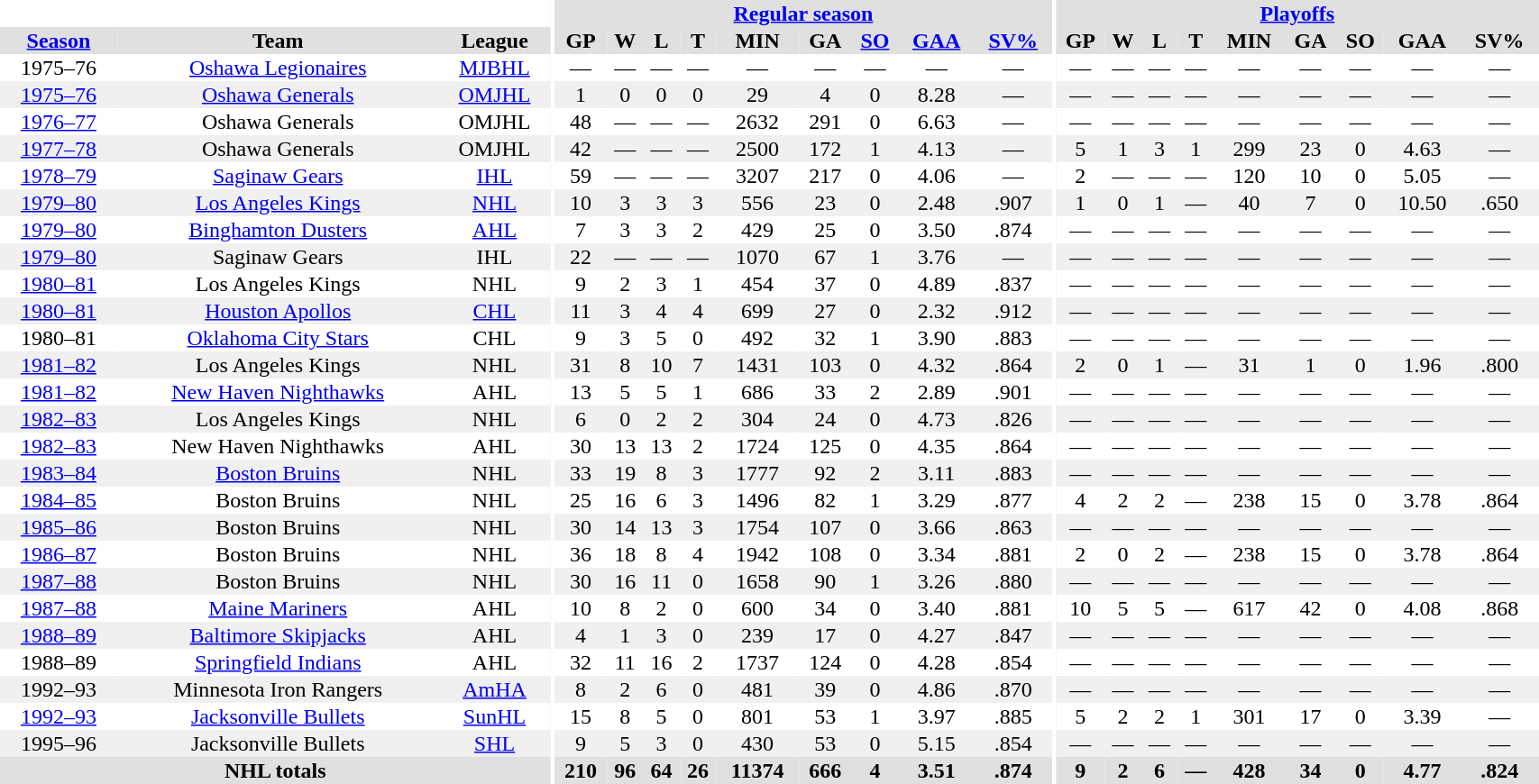<table border="0" cellpadding="1" cellspacing="0" style="width:90%; text-align:center;">
<tr bgcolor="#e0e0e0">
<th colspan="3" bgcolor="#ffffff"></th>
<th rowspan="99" bgcolor="#ffffff"></th>
<th colspan="9" bgcolor="#e0e0e0"><a href='#'>Regular season</a></th>
<th rowspan="99" bgcolor="#ffffff"></th>
<th colspan="9" bgcolor="#e0e0e0"><a href='#'>Playoffs</a></th>
</tr>
<tr bgcolor="#e0e0e0">
<th><a href='#'>Season</a></th>
<th>Team</th>
<th>League</th>
<th>GP</th>
<th>W</th>
<th>L</th>
<th>T</th>
<th>MIN</th>
<th>GA</th>
<th><a href='#'>SO</a></th>
<th><a href='#'>GAA</a></th>
<th><a href='#'>SV%</a></th>
<th>GP</th>
<th>W</th>
<th>L</th>
<th>T</th>
<th>MIN</th>
<th>GA</th>
<th>SO</th>
<th>GAA</th>
<th>SV%</th>
</tr>
<tr>
<td>1975–76</td>
<td><a href='#'>Oshawa Legionaires</a></td>
<td><a href='#'>MJBHL</a></td>
<td>—</td>
<td>—</td>
<td>—</td>
<td>—</td>
<td>—</td>
<td>—</td>
<td>—</td>
<td>—</td>
<td>—</td>
<td>—</td>
<td>—</td>
<td>—</td>
<td>—</td>
<td>—</td>
<td>—</td>
<td>—</td>
<td>—</td>
<td>—</td>
</tr>
<tr bgcolor="#f0f0f0">
<td><a href='#'>1975–76</a></td>
<td><a href='#'>Oshawa Generals</a></td>
<td><a href='#'>OMJHL</a></td>
<td>1</td>
<td>0</td>
<td>0</td>
<td>0</td>
<td>29</td>
<td>4</td>
<td>0</td>
<td>8.28</td>
<td>—</td>
<td>—</td>
<td>—</td>
<td>—</td>
<td>—</td>
<td>—</td>
<td>—</td>
<td>—</td>
<td>—</td>
<td>—</td>
</tr>
<tr>
<td><a href='#'>1976–77</a></td>
<td>Oshawa Generals</td>
<td>OMJHL</td>
<td>48</td>
<td>—</td>
<td>—</td>
<td>—</td>
<td>2632</td>
<td>291</td>
<td>0</td>
<td>6.63</td>
<td>—</td>
<td>—</td>
<td>—</td>
<td>—</td>
<td>—</td>
<td>—</td>
<td>—</td>
<td>—</td>
<td>—</td>
<td>—</td>
</tr>
<tr bgcolor="#f0f0f0">
<td><a href='#'>1977–78</a></td>
<td>Oshawa Generals</td>
<td>OMJHL</td>
<td>42</td>
<td>—</td>
<td>—</td>
<td>—</td>
<td>2500</td>
<td>172</td>
<td>1</td>
<td>4.13</td>
<td>—</td>
<td>5</td>
<td>1</td>
<td>3</td>
<td>1</td>
<td>299</td>
<td>23</td>
<td>0</td>
<td>4.63</td>
<td>—</td>
</tr>
<tr>
<td><a href='#'>1978–79</a></td>
<td><a href='#'>Saginaw Gears</a></td>
<td><a href='#'>IHL</a></td>
<td>59</td>
<td>—</td>
<td>—</td>
<td>—</td>
<td>3207</td>
<td>217</td>
<td>0</td>
<td>4.06</td>
<td>—</td>
<td>2</td>
<td>—</td>
<td>—</td>
<td>—</td>
<td>120</td>
<td>10</td>
<td>0</td>
<td>5.05</td>
<td>—</td>
</tr>
<tr bgcolor="#f0f0f0">
<td><a href='#'>1979–80</a></td>
<td><a href='#'>Los Angeles Kings</a></td>
<td><a href='#'>NHL</a></td>
<td>10</td>
<td>3</td>
<td>3</td>
<td>3</td>
<td>556</td>
<td>23</td>
<td>0</td>
<td>2.48</td>
<td>.907</td>
<td>1</td>
<td>0</td>
<td>1</td>
<td>—</td>
<td>40</td>
<td>7</td>
<td>0</td>
<td>10.50</td>
<td>.650</td>
</tr>
<tr>
<td><a href='#'>1979–80</a></td>
<td><a href='#'>Binghamton Dusters</a></td>
<td><a href='#'>AHL</a></td>
<td>7</td>
<td>3</td>
<td>3</td>
<td>2</td>
<td>429</td>
<td>25</td>
<td>0</td>
<td>3.50</td>
<td>.874</td>
<td>—</td>
<td>—</td>
<td>—</td>
<td>—</td>
<td>—</td>
<td>—</td>
<td>—</td>
<td>—</td>
<td>—</td>
</tr>
<tr bgcolor="#f0f0f0">
<td><a href='#'>1979–80</a></td>
<td>Saginaw Gears</td>
<td>IHL</td>
<td>22</td>
<td>—</td>
<td>—</td>
<td>—</td>
<td>1070</td>
<td>67</td>
<td>1</td>
<td>3.76</td>
<td>—</td>
<td>—</td>
<td>—</td>
<td>—</td>
<td>—</td>
<td>—</td>
<td>—</td>
<td>—</td>
<td>—</td>
<td>—</td>
</tr>
<tr>
<td><a href='#'>1980–81</a></td>
<td>Los Angeles Kings</td>
<td>NHL</td>
<td>9</td>
<td>2</td>
<td>3</td>
<td>1</td>
<td>454</td>
<td>37</td>
<td>0</td>
<td>4.89</td>
<td>.837</td>
<td>—</td>
<td>—</td>
<td>—</td>
<td>—</td>
<td>—</td>
<td>—</td>
<td>—</td>
<td>—</td>
<td>—</td>
</tr>
<tr bgcolor="#f0f0f0">
<td><a href='#'>1980–81</a></td>
<td><a href='#'>Houston Apollos</a></td>
<td><a href='#'>CHL</a></td>
<td>11</td>
<td>3</td>
<td>4</td>
<td>4</td>
<td>699</td>
<td>27</td>
<td>0</td>
<td>2.32</td>
<td>.912</td>
<td>—</td>
<td>—</td>
<td>—</td>
<td>—</td>
<td>—</td>
<td>—</td>
<td>—</td>
<td>—</td>
<td>—</td>
</tr>
<tr>
<td>1980–81</td>
<td><a href='#'>Oklahoma City Stars</a></td>
<td>CHL</td>
<td>9</td>
<td>3</td>
<td>5</td>
<td>0</td>
<td>492</td>
<td>32</td>
<td>1</td>
<td>3.90</td>
<td>.883</td>
<td>—</td>
<td>—</td>
<td>—</td>
<td>—</td>
<td>—</td>
<td>—</td>
<td>—</td>
<td>—</td>
<td>—</td>
</tr>
<tr bgcolor="#f0f0f0">
<td><a href='#'>1981–82</a></td>
<td>Los Angeles Kings</td>
<td>NHL</td>
<td>31</td>
<td>8</td>
<td>10</td>
<td>7</td>
<td>1431</td>
<td>103</td>
<td>0</td>
<td>4.32</td>
<td>.864</td>
<td>2</td>
<td>0</td>
<td>1</td>
<td>—</td>
<td>31</td>
<td>1</td>
<td>0</td>
<td>1.96</td>
<td>.800</td>
</tr>
<tr>
<td><a href='#'>1981–82</a></td>
<td><a href='#'>New Haven Nighthawks</a></td>
<td>AHL</td>
<td>13</td>
<td>5</td>
<td>5</td>
<td>1</td>
<td>686</td>
<td>33</td>
<td>2</td>
<td>2.89</td>
<td>.901</td>
<td>—</td>
<td>—</td>
<td>—</td>
<td>—</td>
<td>—</td>
<td>—</td>
<td>—</td>
<td>—</td>
<td>—</td>
</tr>
<tr bgcolor="#f0f0f0">
<td><a href='#'>1982–83</a></td>
<td>Los Angeles Kings</td>
<td>NHL</td>
<td>6</td>
<td>0</td>
<td>2</td>
<td>2</td>
<td>304</td>
<td>24</td>
<td>0</td>
<td>4.73</td>
<td>.826</td>
<td>—</td>
<td>—</td>
<td>—</td>
<td>—</td>
<td>—</td>
<td>—</td>
<td>—</td>
<td>—</td>
<td>—</td>
</tr>
<tr>
<td><a href='#'>1982–83</a></td>
<td>New Haven Nighthawks</td>
<td>AHL</td>
<td>30</td>
<td>13</td>
<td>13</td>
<td>2</td>
<td>1724</td>
<td>125</td>
<td>0</td>
<td>4.35</td>
<td>.864</td>
<td>—</td>
<td>—</td>
<td>—</td>
<td>—</td>
<td>—</td>
<td>—</td>
<td>—</td>
<td>—</td>
<td>—</td>
</tr>
<tr bgcolor="#f0f0f0">
<td><a href='#'>1983–84</a></td>
<td><a href='#'>Boston Bruins</a></td>
<td>NHL</td>
<td>33</td>
<td>19</td>
<td>8</td>
<td>3</td>
<td>1777</td>
<td>92</td>
<td>2</td>
<td>3.11</td>
<td>.883</td>
<td>—</td>
<td>—</td>
<td>—</td>
<td>—</td>
<td>—</td>
<td>—</td>
<td>—</td>
<td>—</td>
<td>—</td>
</tr>
<tr>
<td><a href='#'>1984–85</a></td>
<td>Boston Bruins</td>
<td>NHL</td>
<td>25</td>
<td>16</td>
<td>6</td>
<td>3</td>
<td>1496</td>
<td>82</td>
<td>1</td>
<td>3.29</td>
<td>.877</td>
<td>4</td>
<td>2</td>
<td>2</td>
<td>—</td>
<td>238</td>
<td>15</td>
<td>0</td>
<td>3.78</td>
<td>.864</td>
</tr>
<tr bgcolor="#f0f0f0">
<td><a href='#'>1985–86</a></td>
<td>Boston Bruins</td>
<td>NHL</td>
<td>30</td>
<td>14</td>
<td>13</td>
<td>3</td>
<td>1754</td>
<td>107</td>
<td>0</td>
<td>3.66</td>
<td>.863</td>
<td>—</td>
<td>—</td>
<td>—</td>
<td>—</td>
<td>—</td>
<td>—</td>
<td>—</td>
<td>—</td>
<td>—</td>
</tr>
<tr>
<td><a href='#'>1986–87</a></td>
<td>Boston Bruins</td>
<td>NHL</td>
<td>36</td>
<td>18</td>
<td>8</td>
<td>4</td>
<td>1942</td>
<td>108</td>
<td>0</td>
<td>3.34</td>
<td>.881</td>
<td>2</td>
<td>0</td>
<td>2</td>
<td>—</td>
<td>238</td>
<td>15</td>
<td>0</td>
<td>3.78</td>
<td>.864</td>
</tr>
<tr bgcolor="#f0f0f0">
<td><a href='#'>1987–88</a></td>
<td>Boston Bruins</td>
<td>NHL</td>
<td>30</td>
<td>16</td>
<td>11</td>
<td>0</td>
<td>1658</td>
<td>90</td>
<td>1</td>
<td>3.26</td>
<td>.880</td>
<td>—</td>
<td>—</td>
<td>—</td>
<td>—</td>
<td>—</td>
<td>—</td>
<td>—</td>
<td>—</td>
<td>—</td>
</tr>
<tr>
<td><a href='#'>1987–88</a></td>
<td><a href='#'>Maine Mariners</a></td>
<td>AHL</td>
<td>10</td>
<td>8</td>
<td>2</td>
<td>0</td>
<td>600</td>
<td>34</td>
<td>0</td>
<td>3.40</td>
<td>.881</td>
<td>10</td>
<td>5</td>
<td>5</td>
<td>—</td>
<td>617</td>
<td>42</td>
<td>0</td>
<td>4.08</td>
<td>.868</td>
</tr>
<tr bgcolor="#f0f0f0">
<td><a href='#'>1988–89</a></td>
<td><a href='#'>Baltimore Skipjacks</a></td>
<td>AHL</td>
<td>4</td>
<td>1</td>
<td>3</td>
<td>0</td>
<td>239</td>
<td>17</td>
<td>0</td>
<td>4.27</td>
<td>.847</td>
<td>—</td>
<td>—</td>
<td>—</td>
<td>—</td>
<td>—</td>
<td>—</td>
<td>—</td>
<td>—</td>
<td>—</td>
</tr>
<tr>
<td>1988–89</td>
<td><a href='#'>Springfield Indians</a></td>
<td>AHL</td>
<td>32</td>
<td>11</td>
<td>16</td>
<td>2</td>
<td>1737</td>
<td>124</td>
<td>0</td>
<td>4.28</td>
<td>.854</td>
<td>—</td>
<td>—</td>
<td>—</td>
<td>—</td>
<td>—</td>
<td>—</td>
<td>—</td>
<td>—</td>
<td>—</td>
</tr>
<tr bgcolor="#f0f0f0">
<td>1992–93</td>
<td>Minnesota Iron Rangers</td>
<td><a href='#'>AmHA</a></td>
<td>8</td>
<td>2</td>
<td>6</td>
<td>0</td>
<td>481</td>
<td>39</td>
<td>0</td>
<td>4.86</td>
<td>.870</td>
<td>—</td>
<td>—</td>
<td>—</td>
<td>—</td>
<td>—</td>
<td>—</td>
<td>—</td>
<td>—</td>
<td>—</td>
</tr>
<tr>
<td><a href='#'>1992–93</a></td>
<td><a href='#'>Jacksonville Bullets</a></td>
<td><a href='#'>SunHL</a></td>
<td>15</td>
<td>8</td>
<td>5</td>
<td>0</td>
<td>801</td>
<td>53</td>
<td>1</td>
<td>3.97</td>
<td>.885</td>
<td>5</td>
<td>2</td>
<td>2</td>
<td>1</td>
<td>301</td>
<td>17</td>
<td>0</td>
<td>3.39</td>
<td>—</td>
</tr>
<tr bgcolor="#f0f0f0">
<td>1995–96</td>
<td>Jacksonville Bullets</td>
<td><a href='#'>SHL</a></td>
<td>9</td>
<td>5</td>
<td>3</td>
<td>0</td>
<td>430</td>
<td>53</td>
<td>0</td>
<td>5.15</td>
<td>.854</td>
<td>—</td>
<td>—</td>
<td>—</td>
<td>—</td>
<td>—</td>
<td>—</td>
<td>—</td>
<td>—</td>
<td>—</td>
</tr>
<tr bgcolor="#e0e0e0">
<th colspan=3>NHL totals</th>
<th>210</th>
<th>96</th>
<th>64</th>
<th>26</th>
<th>11374</th>
<th>666</th>
<th>4</th>
<th>3.51</th>
<th>.874</th>
<th>9</th>
<th>2</th>
<th>6</th>
<th>—</th>
<th>428</th>
<th>34</th>
<th>0</th>
<th>4.77</th>
<th>.824</th>
</tr>
</table>
